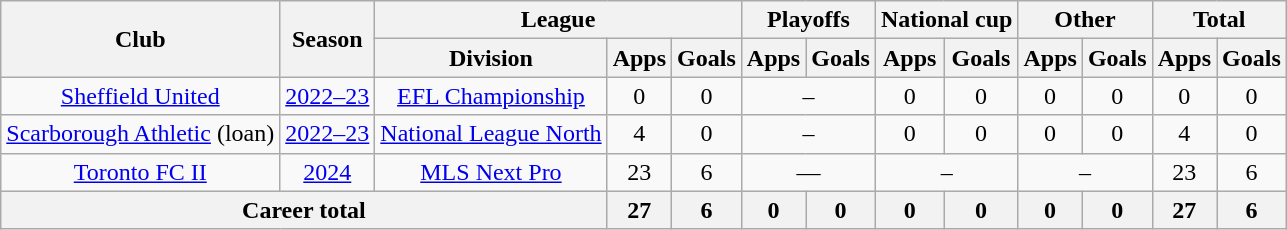<table class="wikitable" style="text-align: center">
<tr>
<th rowspan="2">Club</th>
<th rowspan="2">Season</th>
<th colspan="3">League</th>
<th colspan="2">Playoffs</th>
<th colspan="2">National cup</th>
<th colspan="2">Other</th>
<th colspan="2">Total</th>
</tr>
<tr>
<th>Division</th>
<th>Apps</th>
<th>Goals</th>
<th>Apps</th>
<th>Goals</th>
<th>Apps</th>
<th>Goals</th>
<th>Apps</th>
<th>Goals</th>
<th>Apps</th>
<th>Goals</th>
</tr>
<tr>
<td><a href='#'>Sheffield United</a></td>
<td><a href='#'>2022–23</a></td>
<td><a href='#'>EFL Championship</a></td>
<td>0</td>
<td>0</td>
<td colspan="2">–</td>
<td>0</td>
<td>0</td>
<td>0</td>
<td>0</td>
<td>0</td>
<td>0</td>
</tr>
<tr>
<td><a href='#'>Scarborough Athletic</a> (loan)</td>
<td><a href='#'>2022–23</a></td>
<td><a href='#'>National League North</a></td>
<td>4</td>
<td>0</td>
<td colspan="2">–</td>
<td>0</td>
<td>0</td>
<td>0</td>
<td>0</td>
<td>4</td>
<td>0</td>
</tr>
<tr>
<td><a href='#'>Toronto FC II</a></td>
<td><a href='#'>2024</a></td>
<td><a href='#'>MLS Next Pro</a></td>
<td>23</td>
<td>6</td>
<td colspan="2">—</td>
<td colspan="2">–</td>
<td colspan="2">–</td>
<td>23</td>
<td>6</td>
</tr>
<tr>
<th colspan="3">Career total</th>
<th>27</th>
<th>6</th>
<th>0</th>
<th>0</th>
<th>0</th>
<th>0</th>
<th>0</th>
<th>0</th>
<th>27</th>
<th>6</th>
</tr>
</table>
